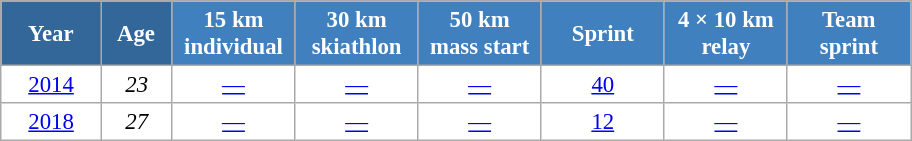<table class="wikitable" style="font-size:95%; text-align:center; border:grey solid 1px; border-collapse:collapse; background:#ffffff;">
<tr>
<th style="background-color:#369; color:white; width:60px;"> Year </th>
<th style="background-color:#369; color:white; width:40px;"> Age </th>
<th style="background-color:#4180be; color:white; width:75px;"> 15 km <br> individual </th>
<th style="background-color:#4180be; color:white; width:75px;"> 30 km <br> skiathlon </th>
<th style="background-color:#4180be; color:white; width:75px;"> 50 km <br> mass start </th>
<th style="background-color:#4180be; color:white; width:75px;"> Sprint </th>
<th style="background-color:#4180be; color:white; width:75px;"> 4 × 10 km <br> relay </th>
<th style="background-color:#4180be; color:white; width:75px;"> Team <br> sprint </th>
</tr>
<tr>
<td><a href='#'>2014</a></td>
<td><em>23</em></td>
<td><a href='#'>—</a></td>
<td><a href='#'>—</a></td>
<td><a href='#'>—</a></td>
<td><a href='#'>40</a></td>
<td><a href='#'>—</a></td>
<td><a href='#'>—</a></td>
</tr>
<tr>
<td><a href='#'>2018</a></td>
<td><em>27</em></td>
<td><a href='#'>—</a></td>
<td><a href='#'>—</a></td>
<td><a href='#'>—</a></td>
<td><a href='#'>12</a></td>
<td><a href='#'>—</a></td>
<td><a href='#'>—</a></td>
</tr>
</table>
